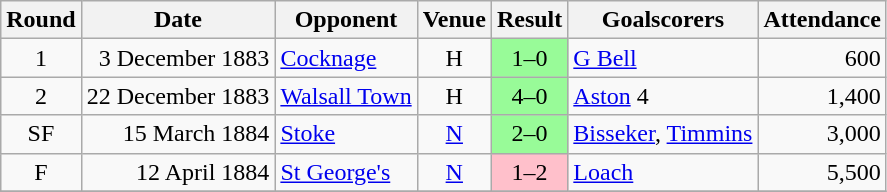<table class="wikitable">
<tr>
<th>Round</th>
<th>Date</th>
<th>Opponent</th>
<th>Venue</th>
<th>Result</th>
<th>Goalscorers</th>
<th>Attendance</th>
</tr>
<tr>
<td align="center">1</td>
<td align="right">3 December 1883</td>
<td><a href='#'>Cocknage</a></td>
<td align="center">H</td>
<td align="center" bgcolor="PaleGreen">1–0</td>
<td><a href='#'>G Bell</a></td>
<td align="right">600</td>
</tr>
<tr>
<td align="center">2</td>
<td align="right">22 December 1883</td>
<td><a href='#'>Walsall Town</a></td>
<td align="center">H</td>
<td align="center" bgcolor="PaleGreen">4–0</td>
<td><a href='#'>Aston</a> 4</td>
<td align="right">1,400</td>
</tr>
<tr>
<td align="center">SF</td>
<td align="right">15 March 1884</td>
<td><a href='#'>Stoke</a></td>
<td align="center"><a href='#'>N</a></td>
<td align="center" bgcolor="PaleGreen">2–0</td>
<td><a href='#'>Bisseker</a>, <a href='#'>Timmins</a></td>
<td align="right">3,000</td>
</tr>
<tr>
<td align="center">F</td>
<td align="right">12 April 1884</td>
<td><a href='#'>St George's</a></td>
<td align="center"><a href='#'>N</a></td>
<td align="center" bgcolor="Pink">1–2</td>
<td><a href='#'>Loach</a></td>
<td align="right">5,500</td>
</tr>
<tr>
</tr>
</table>
